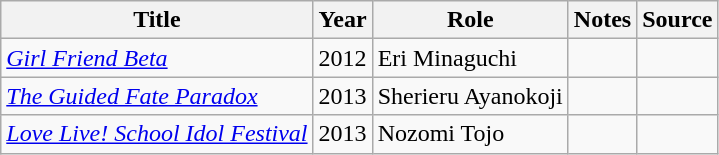<table class="wikitable sortable plainrowheaders">
<tr>
<th>Title</th>
<th>Year</th>
<th>Role</th>
<th class="unsortable">Notes</th>
<th class="unsortable">Source</th>
</tr>
<tr>
<td><em><a href='#'>Girl Friend Beta</a></em></td>
<td align="center">2012</td>
<td>Eri Minaguchi</td>
<td></td>
<td></td>
</tr>
<tr>
<td><em><a href='#'>The Guided Fate Paradox</a></em></td>
<td align="center">2013</td>
<td>Sherieru Ayanokoji</td>
<td></td>
<td></td>
</tr>
<tr>
<td><em><a href='#'>Love Live! School Idol Festival</a></em></td>
<td align="center">2013</td>
<td>Nozomi Tojo</td>
<td></td>
<td></td>
</tr>
</table>
